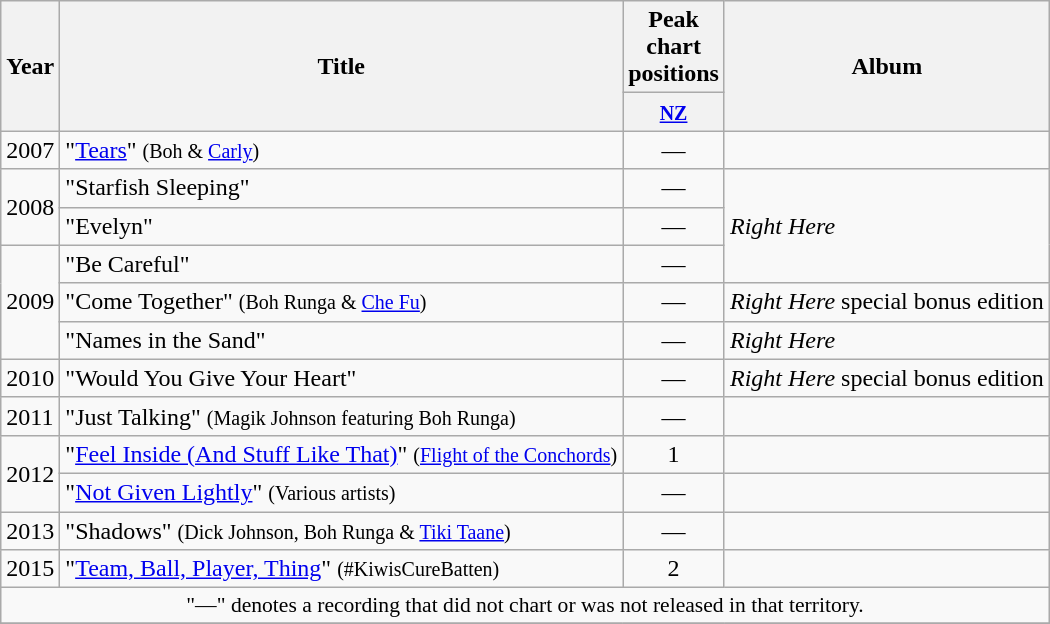<table class="wikitable plainrowheaders">
<tr>
<th rowspan="2">Year</th>
<th rowspan="2">Title</th>
<th width="3em">Peak chart positions</th>
<th rowspan="2">Album</th>
</tr>
<tr>
<th><small><a href='#'>NZ</a></small><br></th>
</tr>
<tr>
<td>2007</td>
<td>"<a href='#'>Tears</a>" <small>(Boh & <a href='#'>Carly</a>)</small></td>
<td align="center">—</td>
<td></td>
</tr>
<tr>
<td rowspan="2">2008</td>
<td>"Starfish Sleeping"</td>
<td align="center">—</td>
<td rowspan="3"><em>Right Here</em></td>
</tr>
<tr>
<td>"Evelyn"</td>
<td align="center">—</td>
</tr>
<tr>
<td rowspan="3">2009</td>
<td>"Be Careful"</td>
<td align="center">—</td>
</tr>
<tr>
<td>"Come Together" <small>(Boh Runga & <a href='#'>Che Fu</a>)</small></td>
<td align="center">—</td>
<td><em>Right Here</em> special bonus edition</td>
</tr>
<tr>
<td>"Names in the Sand"</td>
<td align="center">—</td>
<td><em>Right Here</em></td>
</tr>
<tr>
<td>2010</td>
<td>"Would You Give Your Heart"</td>
<td align="center">—</td>
<td><em>Right Here</em> special bonus edition</td>
</tr>
<tr>
<td>2011</td>
<td>"Just Talking" <small>(Magik Johnson featuring Boh Runga)</small></td>
<td align="center">—</td>
<td></td>
</tr>
<tr>
<td rowspan="2">2012</td>
<td>"<a href='#'>Feel Inside (And Stuff Like That)</a>" <small>(<a href='#'>Flight of the Conchords</a>)</small></td>
<td align="center">1</td>
<td></td>
</tr>
<tr>
<td>"<a href='#'>Not Given Lightly</a>" <small>(Various artists)</small></td>
<td align="center">—</td>
<td></td>
</tr>
<tr>
<td>2013</td>
<td>"Shadows" <small>(Dick Johnson, Boh Runga & <a href='#'>Tiki Taane</a>)</small></td>
<td align="center">—</td>
<td></td>
</tr>
<tr>
<td>2015</td>
<td>"<a href='#'>Team, Ball, Player, Thing</a>" <small>(#KiwisCureBatten)</small></td>
<td align="center">2</td>
<td></td>
</tr>
<tr>
<td colspan="4" style="font-size:90%" align="center">"—" denotes a recording that did not chart or was not released in that territory.</td>
</tr>
<tr>
</tr>
</table>
